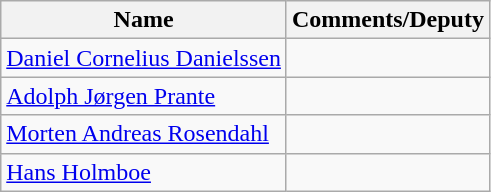<table class="wikitable">
<tr>
<th>Name</th>
<th>Comments/Deputy</th>
</tr>
<tr>
<td><a href='#'>Daniel Cornelius Danielssen</a></td>
<td></td>
</tr>
<tr>
<td><a href='#'>Adolph Jørgen Prante</a></td>
<td></td>
</tr>
<tr>
<td><a href='#'>Morten Andreas Rosendahl</a></td>
<td></td>
</tr>
<tr>
<td><a href='#'>Hans Holmboe</a></td>
<td></td>
</tr>
</table>
